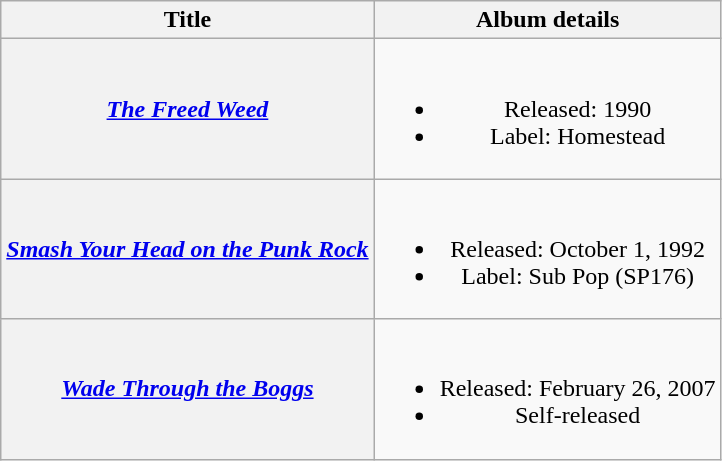<table class="wikitable plainrowheaders" style="text-align:center;">
<tr>
<th rowspan="1" scope="col">Title</th>
<th rowspan="1" scope="col">Album details</th>
</tr>
<tr>
<th scope="row"><em><a href='#'>The Freed Weed</a></em></th>
<td><br><ul><li>Released: 1990</li><li>Label: Homestead</li></ul></td>
</tr>
<tr>
<th scope="row"><em><a href='#'>Smash Your Head on the Punk Rock</a></em></th>
<td><br><ul><li>Released: October 1, 1992</li><li>Label: Sub Pop (SP176)</li></ul></td>
</tr>
<tr>
<th scope="row"><em><a href='#'>Wade Through the Boggs</a></em></th>
<td><br><ul><li>Released: February 26, 2007</li><li>Self-released</li></ul></td>
</tr>
</table>
